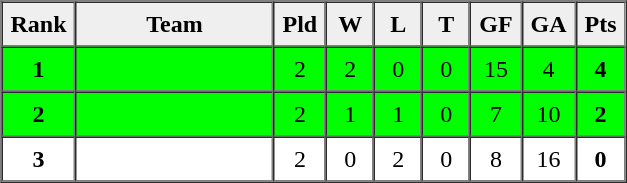<table border=1 cellpadding=5 cellspacing=0>
<tr>
<th bgcolor="#efefef" width="20">Rank</th>
<th bgcolor="#efefef" width="120">Team</th>
<th bgcolor="#efefef" width="20">Pld</th>
<th bgcolor="#efefef" width="20">W</th>
<th bgcolor="#efefef" width="20">L</th>
<th bgcolor="#efefef" width="20">T</th>
<th bgcolor="#efefef" width="20">GF</th>
<th bgcolor="#efefef" width="20">GA</th>
<th bgcolor="#efefef" width="20">Pts</th>
</tr>
<tr align=center bgcolor="lime">
<td><strong>1</strong></td>
<td align=left></td>
<td>2</td>
<td>2</td>
<td>0</td>
<td>0</td>
<td>15</td>
<td>4</td>
<td><strong>4</strong></td>
</tr>
<tr align=center bgcolor="lime">
<td><strong>2</strong></td>
<td align=left></td>
<td>2</td>
<td>1</td>
<td>1</td>
<td>0</td>
<td>7</td>
<td>10</td>
<td><strong>2</strong></td>
</tr>
<tr align=center>
<td><strong>3</strong></td>
<td align=left></td>
<td>2</td>
<td>0</td>
<td>2</td>
<td>0</td>
<td>8</td>
<td>16</td>
<td><strong>0</strong></td>
</tr>
</table>
